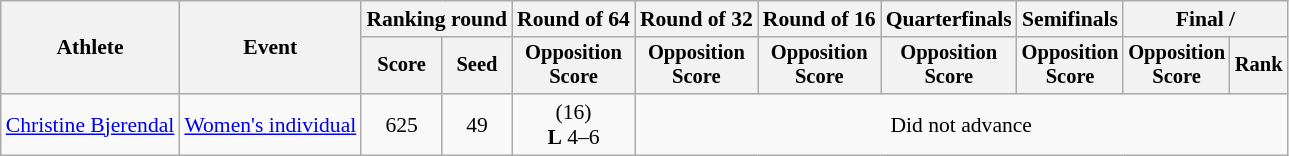<table class="wikitable" style="font-size:90%">
<tr>
<th rowspan="2">Athlete</th>
<th rowspan="2">Event</th>
<th colspan="2">Ranking round</th>
<th>Round of 64</th>
<th>Round of 32</th>
<th>Round of 16</th>
<th>Quarterfinals</th>
<th>Semifinals</th>
<th colspan="2">Final / </th>
</tr>
<tr style="font-size:95%">
<th>Score</th>
<th>Seed</th>
<th>Opposition<br>Score</th>
<th>Opposition<br>Score</th>
<th>Opposition<br>Score</th>
<th>Opposition<br>Score</th>
<th>Opposition<br>Score</th>
<th>Opposition<br>Score</th>
<th>Rank</th>
</tr>
<tr align=center>
<td align=left><a href='#'>Christine Bjerendal</a></td>
<td align=left><a href='#'>Women's individual</a></td>
<td>625</td>
<td>49</td>
<td> (16)<br><strong>L</strong> 4–6</td>
<td colspan=6>Did not advance</td>
</tr>
</table>
